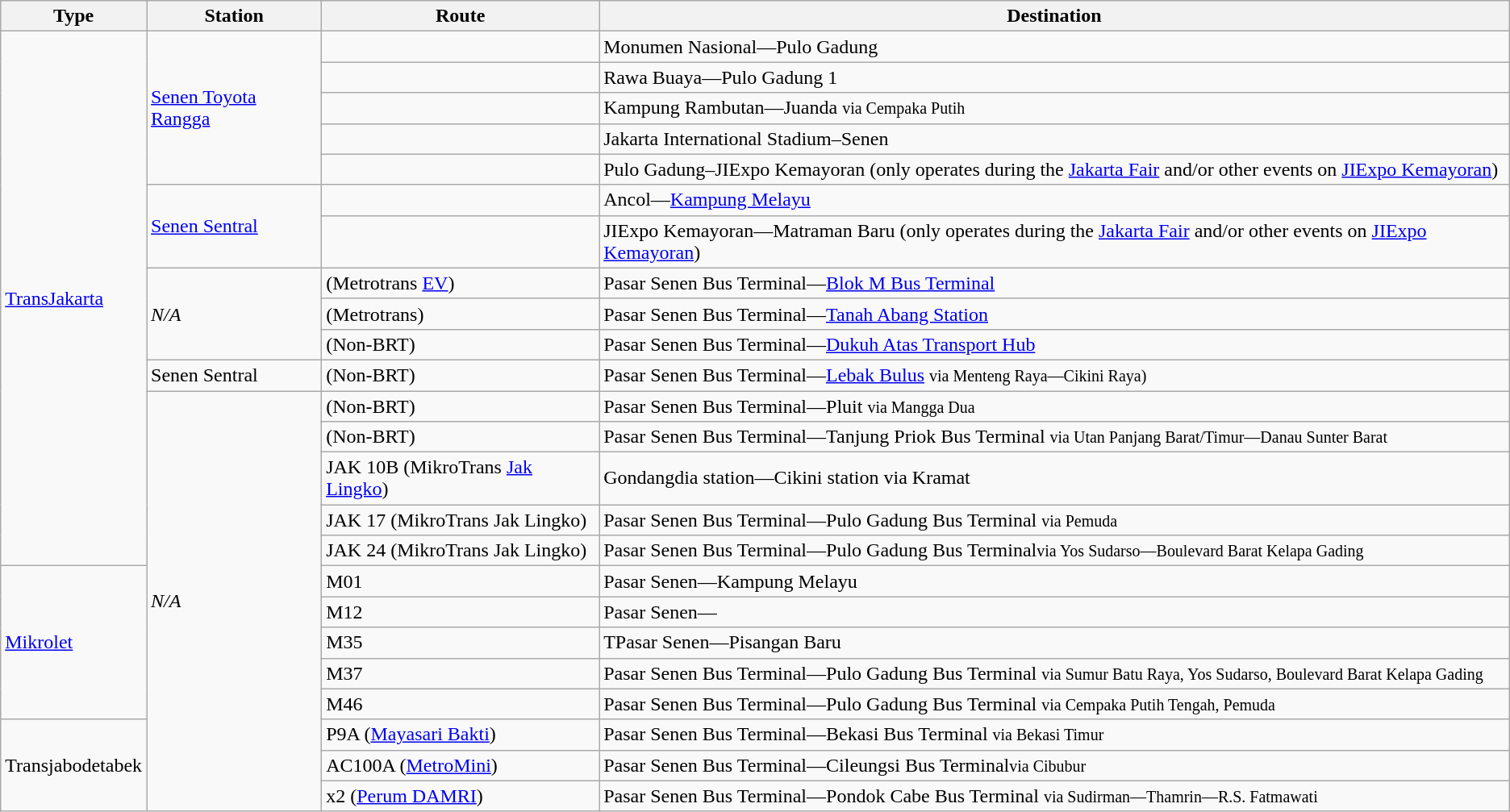<table class="wikitable">
<tr>
<th>Type</th>
<th>Station</th>
<th>Route</th>
<th>Destination</th>
</tr>
<tr>
<td rowspan="16"><a href='#'>TransJakarta</a></td>
<td rowspan="5"><a href='#'>Senen Toyota Rangga</a></td>
<td></td>
<td>Monumen Nasional—Pulo Gadung</td>
</tr>
<tr>
<td></td>
<td>Rawa Buaya—Pulo Gadung 1</td>
</tr>
<tr>
<td></td>
<td>Kampung Rambutan—Juanda <small>via Cempaka Putih</small></td>
</tr>
<tr>
<td></td>
<td>Jakarta International Stadium–Senen</td>
</tr>
<tr>
<td></td>
<td>Pulo Gadung–JIExpo Kemayoran (only operates during the <a href='#'>Jakarta Fair</a> and/or other events on <a href='#'>JIExpo Kemayoran</a>)</td>
</tr>
<tr>
<td rowspan="2"><a href='#'>Senen Sentral</a></td>
<td></td>
<td>Ancol—<a href='#'>Kampung Melayu</a></td>
</tr>
<tr>
<td></td>
<td>JIExpo Kemayoran—Matraman Baru (only operates during the <a href='#'>Jakarta Fair</a> and/or other events on <a href='#'>JIExpo Kemayoran</a>)</td>
</tr>
<tr>
<td rowspan="3"><em>N/A</em></td>
<td> (Metrotrans <a href='#'>EV</a>)</td>
<td>Pasar Senen Bus Terminal—<a href='#'>Blok M Bus Terminal</a></td>
</tr>
<tr>
<td> (Metrotrans)</td>
<td>Pasar Senen Bus Terminal—<a href='#'>Tanah Abang Station</a></td>
</tr>
<tr>
<td> (Non-BRT)</td>
<td>Pasar Senen Bus Terminal—<a href='#'>Dukuh Atas Transport Hub</a></td>
</tr>
<tr>
<td>Senen Sentral</td>
<td> (Non-BRT)</td>
<td>Pasar Senen Bus Terminal—<a href='#'>Lebak Bulus</a> <small>via Menteng Raya—Cikini Raya)</small></td>
</tr>
<tr>
<td rowspan="13"><em>N/A</em></td>
<td> (Non-BRT)</td>
<td>Pasar Senen Bus Terminal—Pluit <small>via Mangga Dua</small></td>
</tr>
<tr>
<td> (Non-BRT)</td>
<td>Pasar Senen Bus Terminal—Tanjung Priok Bus Terminal <small>via Utan Panjang Barat/Timur—Danau Sunter Barat</small></td>
</tr>
<tr>
<td>JAK 10B (MikroTrans <a href='#'>Jak Lingko</a>)</td>
<td>Gondangdia station—Cikini station via Kramat</td>
</tr>
<tr>
<td>JAK 17 (MikroTrans Jak Lingko)</td>
<td>Pasar Senen Bus Terminal—Pulo Gadung Bus Terminal <small>via Pemuda</small></td>
</tr>
<tr>
<td>JAK 24 (MikroTrans Jak Lingko)</td>
<td>Pasar Senen Bus Terminal—Pulo Gadung Bus Terminal<small>via Yos Sudarso—Boulevard Barat Kelapa Gading</small></td>
</tr>
<tr>
<td rowspan="5"><a href='#'>Mikrolet</a></td>
<td>M01</td>
<td>Pasar Senen—Kampung Melayu</td>
</tr>
<tr>
<td>M12</td>
<td>Pasar Senen—</td>
</tr>
<tr>
<td>M35</td>
<td>TPasar Senen—Pisangan Baru</td>
</tr>
<tr>
<td>M37</td>
<td>Pasar Senen Bus Terminal—Pulo Gadung Bus Terminal <small>via Sumur Batu Raya, Yos Sudarso, Boulevard Barat Kelapa Gading</small></td>
</tr>
<tr>
<td>M46</td>
<td>Pasar Senen Bus Terminal—Pulo Gadung Bus Terminal <small>via Cempaka Putih Tengah, Pemuda</small></td>
</tr>
<tr>
<td rowspan="3">Transjabodetabek</td>
<td>P9A (<a href='#'>Mayasari Bakti</a>)</td>
<td>Pasar Senen Bus Terminal—Bekasi Bus Terminal <small>via Bekasi Timur</small></td>
</tr>
<tr>
<td>AC100A (<a href='#'>MetroMini</a>)</td>
<td>Pasar Senen Bus Terminal—Cileungsi Bus Terminal<small>via Cibubur</small></td>
</tr>
<tr>
<td>x2 (<a href='#'>Perum DAMRI</a>)</td>
<td>Pasar Senen Bus Terminal—Pondok Cabe Bus Terminal <small>via Sudirman—Thamrin—R.S. Fatmawati</small></td>
</tr>
</table>
